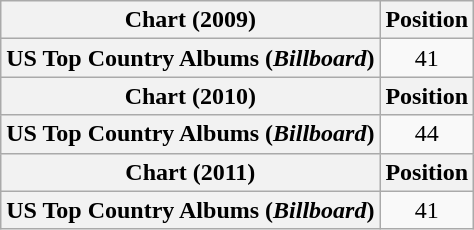<table class="wikitable plainrowheaders" style="text-align:center">
<tr>
<th scope="col">Chart (2009)</th>
<th scope="col">Position</th>
</tr>
<tr>
<th scope="row">US Top Country Albums (<em>Billboard</em>)</th>
<td>41</td>
</tr>
<tr>
<th scope="col">Chart (2010)</th>
<th scope="col">Position</th>
</tr>
<tr>
<th scope="row">US Top Country Albums (<em>Billboard</em>)</th>
<td>44</td>
</tr>
<tr>
<th scope="col">Chart (2011)</th>
<th scope="col">Position</th>
</tr>
<tr>
<th scope="row">US Top Country Albums (<em>Billboard</em>)</th>
<td>41</td>
</tr>
</table>
